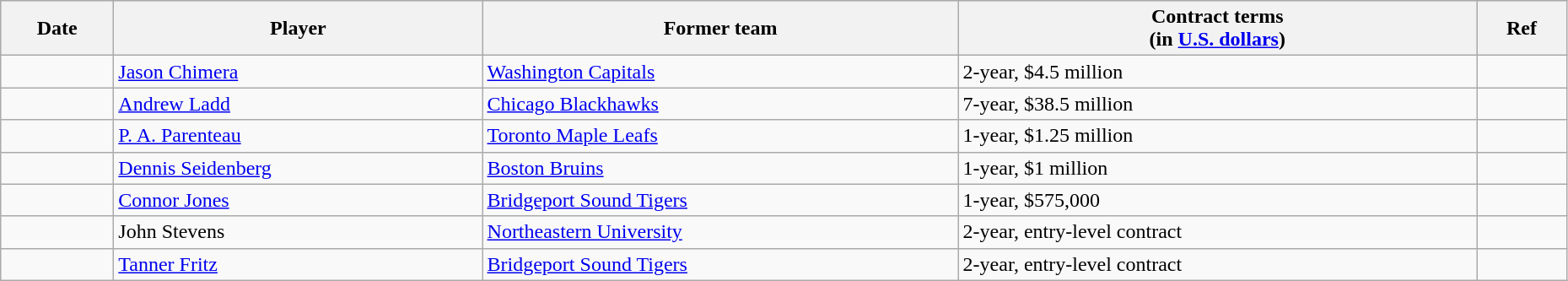<table class="wikitable" width=98%>
<tr style="background:#ddd;">
<th>Date</th>
<th>Player</th>
<th>Former team</th>
<th>Contract terms<br>(in <a href='#'>U.S. dollars</a>)</th>
<th>Ref</th>
</tr>
<tr>
<td></td>
<td><a href='#'>Jason Chimera</a></td>
<td><a href='#'>Washington Capitals</a></td>
<td>2-year, $4.5 million</td>
<td></td>
</tr>
<tr>
<td></td>
<td><a href='#'>Andrew Ladd</a></td>
<td><a href='#'>Chicago Blackhawks</a></td>
<td>7-year, $38.5 million</td>
<td></td>
</tr>
<tr>
<td></td>
<td><a href='#'>P. A. Parenteau</a></td>
<td><a href='#'>Toronto Maple Leafs</a></td>
<td>1-year, $1.25 million</td>
<td></td>
</tr>
<tr>
<td></td>
<td><a href='#'>Dennis Seidenberg</a></td>
<td><a href='#'>Boston Bruins</a></td>
<td>1-year, $1 million</td>
<td></td>
</tr>
<tr>
<td></td>
<td><a href='#'>Connor Jones</a></td>
<td><a href='#'>Bridgeport Sound Tigers</a></td>
<td>1-year, $575,000</td>
<td></td>
</tr>
<tr>
<td></td>
<td>John Stevens</td>
<td><a href='#'>Northeastern University</a></td>
<td>2-year, entry-level contract</td>
<td></td>
</tr>
<tr>
<td></td>
<td><a href='#'>Tanner Fritz</a></td>
<td><a href='#'>Bridgeport Sound Tigers</a></td>
<td>2-year, entry-level contract</td>
<td></td>
</tr>
</table>
